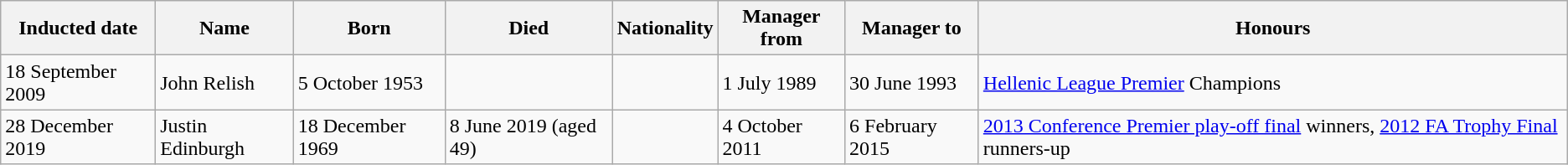<table class="wikitable sortable">
<tr>
<th>Inducted date</th>
<th>Name</th>
<th>Born</th>
<th>Died</th>
<th>Nationality</th>
<th>Manager from</th>
<th>Manager to</th>
<th>Honours</th>
</tr>
<tr>
<td>18 September 2009</td>
<td>John Relish</td>
<td>5 October 1953</td>
<td></td>
<td></td>
<td>1 July 1989</td>
<td>30 June 1993</td>
<td><a href='#'>Hellenic League Premier</a> Champions</td>
</tr>
<tr>
<td>28 December 2019</td>
<td>Justin Edinburgh</td>
<td>18 December 1969</td>
<td>8 June 2019 (aged 49)</td>
<td></td>
<td>4 October 2011</td>
<td>6 February 2015</td>
<td><a href='#'>2013 Conference Premier play-off final</a> winners, <a href='#'>2012 FA Trophy Final</a> runners-up</td>
</tr>
</table>
